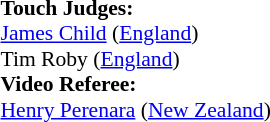<table width=100% style="font-size: 90%">
<tr>
<td><br><strong>Touch Judges:</strong>
<br><a href='#'>James Child</a> (<a href='#'>England</a>)
<br>Tim Roby (<a href='#'>England</a>)
<br><strong>Video Referee:</strong>
<br><a href='#'>Henry Perenara</a> (<a href='#'>New Zealand</a>)</td>
</tr>
</table>
